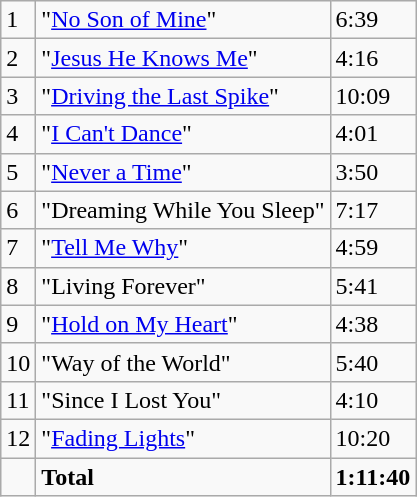<table class="wikitable">
<tr>
<td>1</td>
<td>"<a href='#'>No Son of Mine</a>"</td>
<td>6:39</td>
</tr>
<tr>
<td>2</td>
<td>"<a href='#'>Jesus He Knows Me</a>"</td>
<td>4:16</td>
</tr>
<tr>
<td>3</td>
<td>"<a href='#'>Driving the Last Spike</a>"</td>
<td>10:09</td>
</tr>
<tr>
<td>4</td>
<td>"<a href='#'>I Can't Dance</a>"</td>
<td>4:01</td>
</tr>
<tr>
<td>5</td>
<td>"<a href='#'>Never a Time</a>"</td>
<td>3:50</td>
</tr>
<tr>
<td>6</td>
<td>"Dreaming While You Sleep"</td>
<td>7:17</td>
</tr>
<tr>
<td>7</td>
<td>"<a href='#'>Tell Me Why</a>"</td>
<td>4:59</td>
</tr>
<tr>
<td>8</td>
<td>"Living Forever"</td>
<td>5:41</td>
</tr>
<tr>
<td>9</td>
<td>"<a href='#'>Hold on My Heart</a>"</td>
<td>4:38</td>
</tr>
<tr>
<td>10</td>
<td>"Way of the World"</td>
<td>5:40</td>
</tr>
<tr>
<td>11</td>
<td>"Since I Lost You"</td>
<td>4:10</td>
</tr>
<tr>
<td>12</td>
<td>"<a href='#'>Fading Lights</a>"</td>
<td>10:20</td>
</tr>
<tr>
<td></td>
<td><strong>Total</strong></td>
<td><strong>1:11:40</strong></td>
</tr>
</table>
